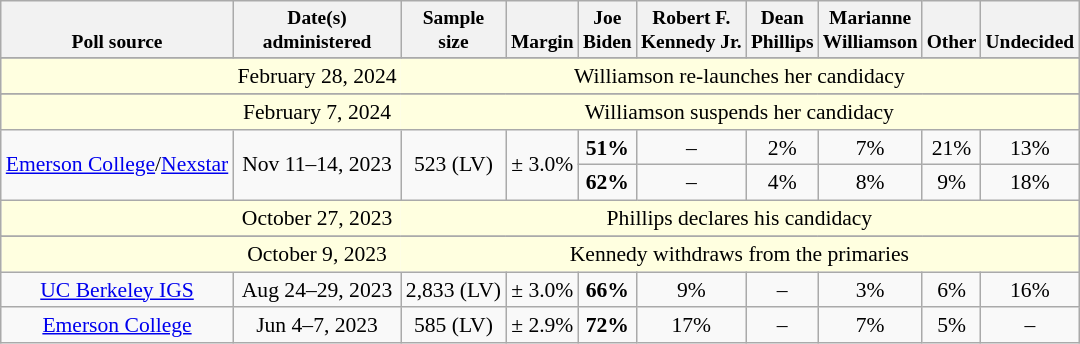<table class="wikitable tpl-blanktable" style="font-size:90%;text-align:center;">
<tr valign=bottom style="font-size:90%;">
<th>Poll source</th>
<th>Date(s)<br>administered</th>
<th>Sample<br>size</th>
<th>Margin<br></th>
<th>Joe<br>Biden</th>
<th>Robert F.<br>Kennedy Jr.</th>
<th>Dean<br>Phillips</th>
<th>Marianne<br>Williamson</th>
<th>Other</th>
<th>Undecided</th>
</tr>
<tr>
</tr>
<tr style=background:lightyellow>
<td style=border-right-style:hidden></td>
<td style=border-right-style:hidden>February 28, 2024</td>
<td colspan=8>Williamson re-launches her candidacy</td>
</tr>
<tr>
</tr>
<tr style=background:lightyellow>
<td style=border-right-style:hidden></td>
<td style=border-right-style:hidden>February 7, 2024</td>
<td colspan=8>Williamson suspends her candidacy</td>
</tr>
<tr>
<td rowspan="2"><a href='#'>Emerson College</a>/<a href='#'>Nexstar</a></td>
<td rowspan="2">Nov 11–14, 2023</td>
<td rowspan="2">523 (LV)</td>
<td rowspan="2">± 3.0%</td>
<td><strong>51%</strong></td>
<td>–</td>
<td>2%</td>
<td>7%</td>
<td>21%</td>
<td>13%</td>
</tr>
<tr>
<td><strong>62%</strong></td>
<td>–</td>
<td>4%</td>
<td>8%</td>
<td>9%</td>
<td>18%</td>
</tr>
<tr style=background:lightyellow>
<td style=border-right-style:hidden></td>
<td style=border-right-style:hidden>October 27, 2023</td>
<td colspan=8>Phillips declares his candidacy</td>
</tr>
<tr>
</tr>
<tr style=background:lightyellow>
<td style=border-right-style:hidden></td>
<td style=border-right-style:hidden>October 9, 2023</td>
<td colspan=8>Kennedy withdraws from the primaries</td>
</tr>
<tr>
<td><a href='#'>UC Berkeley IGS</a></td>
<td>Aug 24–29, 2023</td>
<td>2,833 (LV)</td>
<td>± 3.0%</td>
<td><strong>66%</strong></td>
<td>9%</td>
<td>–</td>
<td>3%</td>
<td>6%</td>
<td>16%</td>
</tr>
<tr>
<td><a href='#'>Emerson College</a></td>
<td>Jun 4–7, 2023</td>
<td>585 (LV)</td>
<td>± 2.9%</td>
<td><strong>72%</strong></td>
<td>17%</td>
<td>–</td>
<td>7%</td>
<td>5%</td>
<td>–</td>
</tr>
</table>
